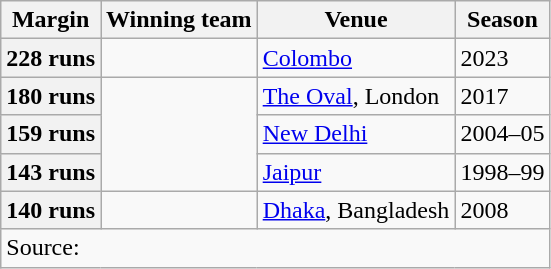<table class="wikitable">
<tr>
<th align="center"><strong>Margin</strong></th>
<th align="center"><strong>Winning team</strong></th>
<th align="center"><strong>Venue</strong></th>
<th align="center"><strong>Season</strong></th>
</tr>
<tr>
<th>228 runs</th>
<td></td>
<td><a href='#'>Colombo</a></td>
<td>2023</td>
</tr>
<tr>
<th>180 runs</th>
<td rowspan=3></td>
<td><a href='#'>The Oval</a>, London</td>
<td>2017</td>
</tr>
<tr>
<th>159 runs</th>
<td><a href='#'>New Delhi</a></td>
<td>2004–05</td>
</tr>
<tr>
<th>143 runs</th>
<td><a href='#'>Jaipur</a></td>
<td>1998–99</td>
</tr>
<tr>
<th>140 runs</th>
<td></td>
<td><a href='#'>Dhaka</a>, Bangladesh</td>
<td>2008</td>
</tr>
<tr>
<td colspan="4">Source:</td>
</tr>
</table>
